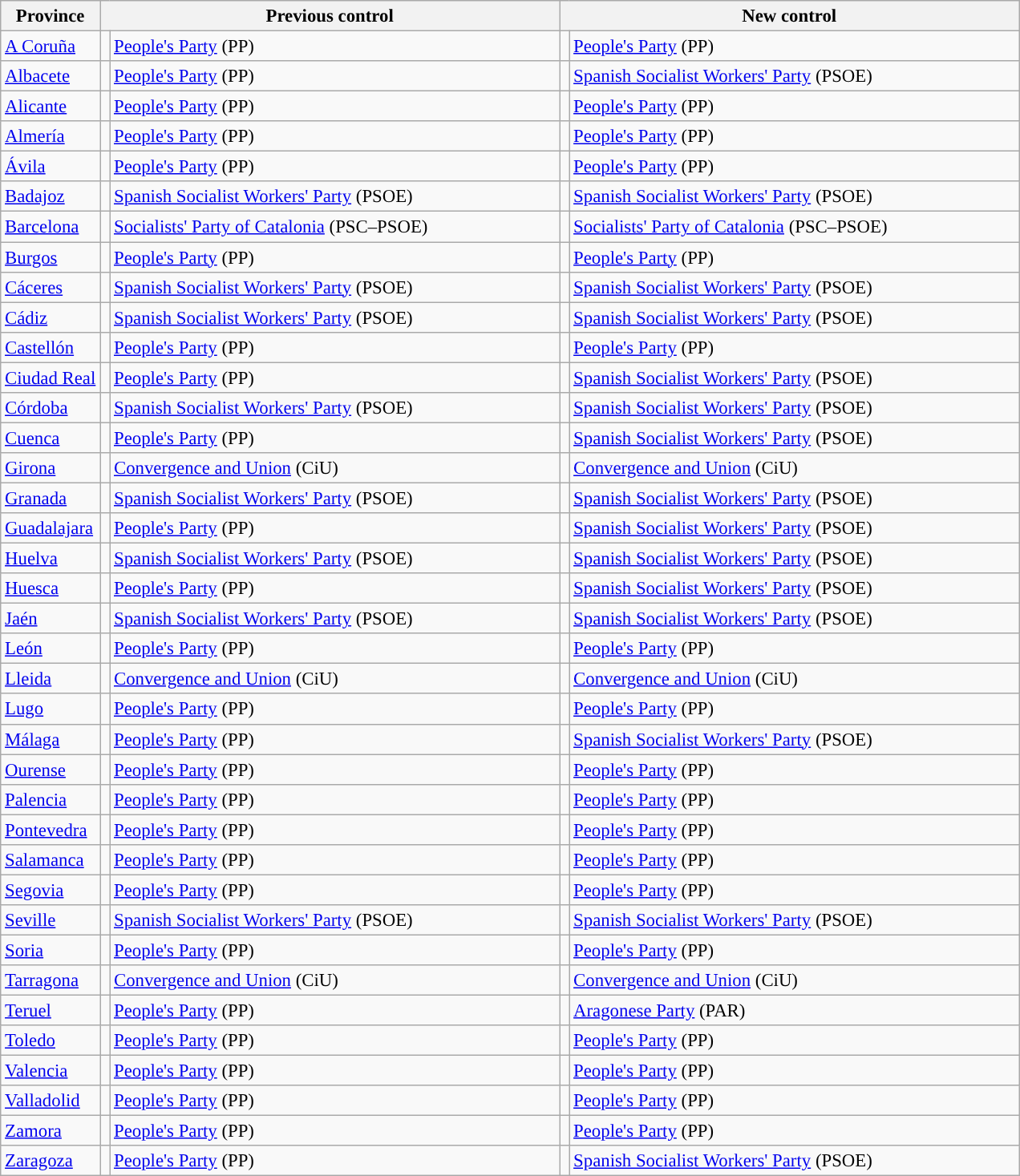<table class="wikitable sortable" style="font-size:95%;">
<tr>
<th>Province</th>
<th colspan="2" style="width:375px;">Previous control</th>
<th colspan="2" style="width:375px;">New control</th>
</tr>
<tr>
<td><a href='#'>A Coruña</a></td>
<td width="1" style="color:inherit;background:"></td>
<td><a href='#'>People's Party</a> (PP)</td>
<td width="1" style="color:inherit;background:"></td>
<td><a href='#'>People's Party</a> (PP)</td>
</tr>
<tr>
<td><a href='#'>Albacete</a></td>
<td style="color:inherit;background:"></td>
<td><a href='#'>People's Party</a> (PP)</td>
<td style="color:inherit;background:"></td>
<td><a href='#'>Spanish Socialist Workers' Party</a> (PSOE)</td>
</tr>
<tr>
<td><a href='#'>Alicante</a></td>
<td style="color:inherit;background:"></td>
<td><a href='#'>People's Party</a> (PP)</td>
<td style="color:inherit;background:"></td>
<td><a href='#'>People's Party</a> (PP)</td>
</tr>
<tr>
<td><a href='#'>Almería</a></td>
<td style="color:inherit;background:"></td>
<td><a href='#'>People's Party</a> (PP)</td>
<td style="color:inherit;background:"></td>
<td><a href='#'>People's Party</a> (PP)</td>
</tr>
<tr>
<td><a href='#'>Ávila</a></td>
<td style="color:inherit;background:"></td>
<td><a href='#'>People's Party</a> (PP)</td>
<td style="color:inherit;background:"></td>
<td><a href='#'>People's Party</a> (PP)</td>
</tr>
<tr>
<td><a href='#'>Badajoz</a></td>
<td style="color:inherit;background:"></td>
<td><a href='#'>Spanish Socialist Workers' Party</a> (PSOE)</td>
<td style="color:inherit;background:"></td>
<td><a href='#'>Spanish Socialist Workers' Party</a> (PSOE)</td>
</tr>
<tr>
<td><a href='#'>Barcelona</a></td>
<td style="color:inherit;background:"></td>
<td><a href='#'>Socialists' Party of Catalonia</a> (PSC–PSOE)</td>
<td style="color:inherit;background:"></td>
<td><a href='#'>Socialists' Party of Catalonia</a> (PSC–PSOE)</td>
</tr>
<tr>
<td><a href='#'>Burgos</a></td>
<td style="color:inherit;background:"></td>
<td><a href='#'>People's Party</a> (PP)</td>
<td style="color:inherit;background:"></td>
<td><a href='#'>People's Party</a> (PP)</td>
</tr>
<tr>
<td><a href='#'>Cáceres</a></td>
<td style="color:inherit;background:"></td>
<td><a href='#'>Spanish Socialist Workers' Party</a> (PSOE)</td>
<td style="color:inherit;background:"></td>
<td><a href='#'>Spanish Socialist Workers' Party</a> (PSOE)</td>
</tr>
<tr>
<td><a href='#'>Cádiz</a></td>
<td style="color:inherit;background:"></td>
<td><a href='#'>Spanish Socialist Workers' Party</a> (PSOE)</td>
<td style="color:inherit;background:"></td>
<td><a href='#'>Spanish Socialist Workers' Party</a> (PSOE)</td>
</tr>
<tr>
<td><a href='#'>Castellón</a></td>
<td style="color:inherit;background:"></td>
<td><a href='#'>People's Party</a> (PP)</td>
<td style="color:inherit;background:"></td>
<td><a href='#'>People's Party</a> (PP)</td>
</tr>
<tr>
<td><a href='#'>Ciudad Real</a></td>
<td style="color:inherit;background:"></td>
<td><a href='#'>People's Party</a> (PP)</td>
<td style="color:inherit;background:"></td>
<td><a href='#'>Spanish Socialist Workers' Party</a> (PSOE)</td>
</tr>
<tr>
<td><a href='#'>Córdoba</a></td>
<td style="color:inherit;background:"></td>
<td><a href='#'>Spanish Socialist Workers' Party</a> (PSOE)</td>
<td style="color:inherit;background:"></td>
<td><a href='#'>Spanish Socialist Workers' Party</a> (PSOE)</td>
</tr>
<tr>
<td><a href='#'>Cuenca</a></td>
<td style="color:inherit;background:"></td>
<td><a href='#'>People's Party</a> (PP)</td>
<td style="color:inherit;background:"></td>
<td><a href='#'>Spanish Socialist Workers' Party</a> (PSOE)</td>
</tr>
<tr>
<td><a href='#'>Girona</a></td>
<td style="color:inherit;background:"></td>
<td><a href='#'>Convergence and Union</a> (CiU)</td>
<td style="color:inherit;background:"></td>
<td><a href='#'>Convergence and Union</a> (CiU)</td>
</tr>
<tr>
<td><a href='#'>Granada</a></td>
<td style="color:inherit;background:"></td>
<td><a href='#'>Spanish Socialist Workers' Party</a> (PSOE)</td>
<td style="color:inherit;background:"></td>
<td><a href='#'>Spanish Socialist Workers' Party</a> (PSOE)</td>
</tr>
<tr>
<td><a href='#'>Guadalajara</a></td>
<td style="color:inherit;background:"></td>
<td><a href='#'>People's Party</a> (PP)</td>
<td style="color:inherit;background:"></td>
<td><a href='#'>Spanish Socialist Workers' Party</a> (PSOE)</td>
</tr>
<tr>
<td><a href='#'>Huelva</a></td>
<td style="color:inherit;background:"></td>
<td><a href='#'>Spanish Socialist Workers' Party</a> (PSOE)</td>
<td style="color:inherit;background:"></td>
<td><a href='#'>Spanish Socialist Workers' Party</a> (PSOE)</td>
</tr>
<tr>
<td><a href='#'>Huesca</a></td>
<td style="color:inherit;background:"></td>
<td><a href='#'>People's Party</a> (PP)</td>
<td style="color:inherit;background:"></td>
<td><a href='#'>Spanish Socialist Workers' Party</a> (PSOE)</td>
</tr>
<tr>
<td><a href='#'>Jaén</a></td>
<td style="color:inherit;background:"></td>
<td><a href='#'>Spanish Socialist Workers' Party</a> (PSOE)</td>
<td style="color:inherit;background:"></td>
<td><a href='#'>Spanish Socialist Workers' Party</a> (PSOE)</td>
</tr>
<tr>
<td><a href='#'>León</a></td>
<td style="color:inherit;background:"></td>
<td><a href='#'>People's Party</a> (PP)</td>
<td style="color:inherit;background:"></td>
<td><a href='#'>People's Party</a> (PP)</td>
</tr>
<tr>
<td><a href='#'>Lleida</a></td>
<td style="color:inherit;background:"></td>
<td><a href='#'>Convergence and Union</a> (CiU)</td>
<td style="color:inherit;background:"></td>
<td><a href='#'>Convergence and Union</a> (CiU)</td>
</tr>
<tr>
<td><a href='#'>Lugo</a></td>
<td style="color:inherit;background:"></td>
<td><a href='#'>People's Party</a> (PP)</td>
<td style="color:inherit;background:"></td>
<td><a href='#'>People's Party</a> (PP)</td>
</tr>
<tr>
<td><a href='#'>Málaga</a></td>
<td style="color:inherit;background:"></td>
<td><a href='#'>People's Party</a> (PP)</td>
<td style="color:inherit;background:"></td>
<td><a href='#'>Spanish Socialist Workers' Party</a> (PSOE)</td>
</tr>
<tr>
<td><a href='#'>Ourense</a></td>
<td style="color:inherit;background:"></td>
<td><a href='#'>People's Party</a> (PP)</td>
<td style="color:inherit;background:"></td>
<td><a href='#'>People's Party</a> (PP)</td>
</tr>
<tr>
<td><a href='#'>Palencia</a></td>
<td style="color:inherit;background:"></td>
<td><a href='#'>People's Party</a> (PP)</td>
<td style="color:inherit;background:"></td>
<td><a href='#'>People's Party</a> (PP)</td>
</tr>
<tr>
<td><a href='#'>Pontevedra</a></td>
<td style="color:inherit;background:"></td>
<td><a href='#'>People's Party</a> (PP)</td>
<td style="color:inherit;background:"></td>
<td><a href='#'>People's Party</a> (PP)</td>
</tr>
<tr>
<td><a href='#'>Salamanca</a></td>
<td style="color:inherit;background:"></td>
<td><a href='#'>People's Party</a> (PP)</td>
<td style="color:inherit;background:"></td>
<td><a href='#'>People's Party</a> (PP)</td>
</tr>
<tr>
<td><a href='#'>Segovia</a></td>
<td style="color:inherit;background:"></td>
<td><a href='#'>People's Party</a> (PP)</td>
<td style="color:inherit;background:"></td>
<td><a href='#'>People's Party</a> (PP)</td>
</tr>
<tr>
<td><a href='#'>Seville</a></td>
<td style="color:inherit;background:"></td>
<td><a href='#'>Spanish Socialist Workers' Party</a> (PSOE)</td>
<td style="color:inherit;background:"></td>
<td><a href='#'>Spanish Socialist Workers' Party</a> (PSOE)</td>
</tr>
<tr>
<td><a href='#'>Soria</a></td>
<td style="color:inherit;background:"></td>
<td><a href='#'>People's Party</a> (PP)</td>
<td style="color:inherit;background:"></td>
<td><a href='#'>People's Party</a> (PP)</td>
</tr>
<tr>
<td><a href='#'>Tarragona</a></td>
<td style="color:inherit;background:"></td>
<td><a href='#'>Convergence and Union</a> (CiU)</td>
<td style="color:inherit;background:"></td>
<td><a href='#'>Convergence and Union</a> (CiU)</td>
</tr>
<tr>
<td><a href='#'>Teruel</a></td>
<td style="color:inherit;background:"></td>
<td><a href='#'>People's Party</a> (PP)</td>
<td style="color:inherit;background:"></td>
<td><a href='#'>Aragonese Party</a> (PAR)</td>
</tr>
<tr>
<td><a href='#'>Toledo</a></td>
<td style="color:inherit;background:"></td>
<td><a href='#'>People's Party</a> (PP)</td>
<td style="color:inherit;background:"></td>
<td><a href='#'>People's Party</a> (PP)</td>
</tr>
<tr>
<td><a href='#'>Valencia</a></td>
<td style="color:inherit;background:"></td>
<td><a href='#'>People's Party</a> (PP)</td>
<td style="color:inherit;background:"></td>
<td><a href='#'>People's Party</a> (PP)</td>
</tr>
<tr>
<td><a href='#'>Valladolid</a></td>
<td style="color:inherit;background:"></td>
<td><a href='#'>People's Party</a> (PP)</td>
<td style="color:inherit;background:"></td>
<td><a href='#'>People's Party</a> (PP)</td>
</tr>
<tr>
<td><a href='#'>Zamora</a></td>
<td style="color:inherit;background:"></td>
<td><a href='#'>People's Party</a> (PP)</td>
<td style="color:inherit;background:"></td>
<td><a href='#'>People's Party</a> (PP)</td>
</tr>
<tr>
<td><a href='#'>Zaragoza</a></td>
<td style="color:inherit;background:"></td>
<td><a href='#'>People's Party</a> (PP)</td>
<td style="color:inherit;background:"></td>
<td><a href='#'>Spanish Socialist Workers' Party</a> (PSOE)</td>
</tr>
</table>
